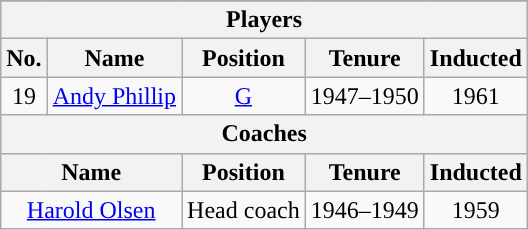<table class="wikitable" style="text-align:center">
<tr>
</tr>
<tr>
<th colspan="5">Players</th>
</tr>
<tr>
<th>No.</th>
<th>Name</th>
<th>Position</th>
<th>Tenure</th>
<th>Inducted</th>
</tr>
<tr>
<td>19</td>
<td><a href='#'>Andy Phillip</a></td>
<td><a href='#'>G</a></td>
<td>1947–1950</td>
<td>1961</td>
</tr>
<tr>
<th colspan="5">Coaches</th>
</tr>
<tr>
<th colspan=2>Name</th>
<th>Position</th>
<th>Tenure</th>
<th>Inducted</th>
</tr>
<tr>
<td colspan=2><a href='#'>Harold Olsen</a></td>
<td>Head coach</td>
<td>1946–1949</td>
<td>1959</td>
</tr>
</table>
